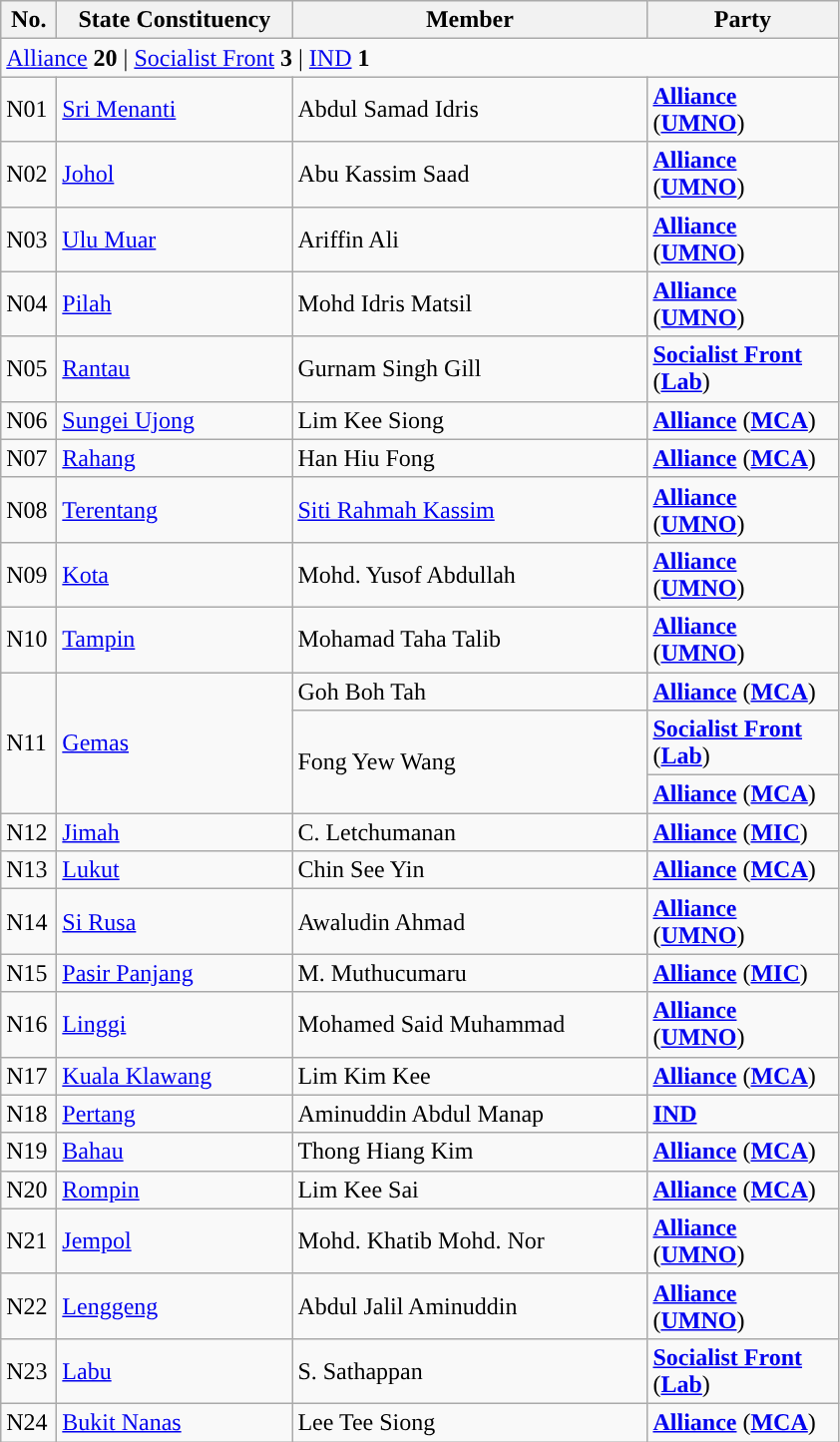<table class="wikitable sortable">
<tr>
<th style="width:30px;">No.</th>
<th style="width:150px;">State Constituency</th>
<th style="width:230px;">Member</th>
<th style="width:120px;">Party</th>
</tr>
<tr>
<td colspan="4"><a href='#'>Alliance</a> <strong>20</strong> | <a href='#'>Socialist Front</a> <strong>3</strong> | <a href='#'>IND</a> <strong>1</strong></td>
</tr>
<tr>
<td>N01</td>
<td><a href='#'>Sri Menanti</a></td>
<td>Abdul Samad Idris</td>
<td><strong><a href='#'>Alliance</a></strong> (<strong><a href='#'>UMNO</a></strong>)</td>
</tr>
<tr>
<td>N02</td>
<td><a href='#'>Johol</a></td>
<td>Abu Kassim Saad</td>
<td><strong><a href='#'>Alliance</a></strong> (<strong><a href='#'>UMNO</a></strong>)</td>
</tr>
<tr>
<td>N03</td>
<td><a href='#'>Ulu Muar</a></td>
<td>Ariffin Ali</td>
<td><strong><a href='#'>Alliance</a></strong> (<strong><a href='#'>UMNO</a></strong>)</td>
</tr>
<tr>
<td>N04</td>
<td><a href='#'>Pilah</a></td>
<td>Mohd Idris Matsil</td>
<td><strong><a href='#'>Alliance</a></strong> (<strong><a href='#'>UMNO</a></strong>)</td>
</tr>
<tr>
<td>N05</td>
<td><a href='#'>Rantau</a></td>
<td>Gurnam Singh Gill</td>
<td><strong><a href='#'>Socialist Front</a></strong> (<strong><a href='#'>Lab</a></strong>)</td>
</tr>
<tr>
<td>N06</td>
<td><a href='#'>Sungei Ujong</a></td>
<td>Lim Kee Siong</td>
<td><strong><a href='#'>Alliance</a></strong> (<strong><a href='#'>MCA</a></strong>)</td>
</tr>
<tr>
<td>N07</td>
<td><a href='#'>Rahang</a></td>
<td>Han Hiu Fong</td>
<td><strong><a href='#'>Alliance</a></strong> (<strong><a href='#'>MCA</a></strong>)</td>
</tr>
<tr>
<td>N08</td>
<td><a href='#'>Terentang</a></td>
<td><a href='#'>Siti Rahmah Kassim</a></td>
<td><strong><a href='#'>Alliance</a></strong> (<strong><a href='#'>UMNO</a></strong>)</td>
</tr>
<tr>
<td>N09</td>
<td><a href='#'>Kota</a></td>
<td>Mohd. Yusof Abdullah</td>
<td><strong><a href='#'>Alliance</a></strong> (<strong><a href='#'>UMNO</a></strong>)</td>
</tr>
<tr>
<td>N10</td>
<td><a href='#'>Tampin</a></td>
<td>Mohamad Taha Talib</td>
<td><strong><a href='#'>Alliance</a></strong> (<strong><a href='#'>UMNO</a></strong>)</td>
</tr>
<tr>
<td rowspan=3>N11</td>
<td rowspan=3><a href='#'>Gemas</a></td>
<td>Goh Boh Tah </td>
<td><strong><a href='#'>Alliance</a></strong> (<strong><a href='#'>MCA</a></strong>)</td>
</tr>
<tr>
<td rowspan=2>Fong Yew Wang </td>
<td><strong><a href='#'>Socialist Front</a></strong> (<strong><a href='#'>Lab</a></strong>)</td>
</tr>
<tr>
<td><strong><a href='#'>Alliance</a></strong> (<strong><a href='#'>MCA</a></strong>)</td>
</tr>
<tr>
<td>N12</td>
<td><a href='#'>Jimah</a></td>
<td>C. Letchumanan</td>
<td><strong><a href='#'>Alliance</a></strong> (<strong><a href='#'>MIC</a></strong>)</td>
</tr>
<tr>
<td>N13</td>
<td><a href='#'>Lukut</a></td>
<td>Chin See Yin</td>
<td><strong><a href='#'>Alliance</a></strong> (<strong><a href='#'>MCA</a></strong>)</td>
</tr>
<tr>
<td>N14</td>
<td><a href='#'>Si Rusa</a></td>
<td>Awaludin Ahmad</td>
<td><strong><a href='#'>Alliance</a></strong> (<strong><a href='#'>UMNO</a></strong>)</td>
</tr>
<tr>
<td>N15</td>
<td><a href='#'>Pasir Panjang</a></td>
<td>M. Muthucumaru</td>
<td><strong><a href='#'>Alliance</a></strong> (<strong><a href='#'>MIC</a></strong>)</td>
</tr>
<tr>
<td>N16</td>
<td><a href='#'>Linggi</a></td>
<td>Mohamed Said Muhammad</td>
<td><strong><a href='#'>Alliance</a></strong> (<strong><a href='#'>UMNO</a></strong>)</td>
</tr>
<tr>
<td>N17</td>
<td><a href='#'>Kuala Klawang</a></td>
<td>Lim Kim Kee</td>
<td><strong><a href='#'>Alliance</a></strong> (<strong><a href='#'>MCA</a></strong>)</td>
</tr>
<tr>
<td>N18</td>
<td><a href='#'>Pertang</a></td>
<td>Aminuddin Abdul Manap</td>
<td><strong><a href='#'>IND</a></strong></td>
</tr>
<tr>
<td>N19</td>
<td><a href='#'>Bahau</a></td>
<td>Thong Hiang Kim</td>
<td><strong><a href='#'>Alliance</a></strong> (<strong><a href='#'>MCA</a></strong>)</td>
</tr>
<tr>
<td>N20</td>
<td><a href='#'>Rompin</a></td>
<td>Lim Kee Sai</td>
<td><strong><a href='#'>Alliance</a></strong> (<strong><a href='#'>MCA</a></strong>)</td>
</tr>
<tr>
<td>N21</td>
<td><a href='#'>Jempol</a></td>
<td>Mohd. Khatib Mohd. Nor</td>
<td><strong><a href='#'>Alliance</a></strong> (<strong><a href='#'>UMNO</a></strong>)</td>
</tr>
<tr>
<td>N22</td>
<td><a href='#'>Lenggeng</a></td>
<td>Abdul Jalil Aminuddin</td>
<td><strong><a href='#'>Alliance</a></strong> (<strong><a href='#'>UMNO</a></strong>)</td>
</tr>
<tr>
<td>N23</td>
<td><a href='#'>Labu</a></td>
<td>S. Sathappan</td>
<td><strong><a href='#'>Socialist Front</a></strong> (<strong><a href='#'>Lab</a></strong>)</td>
</tr>
<tr>
<td>N24</td>
<td><a href='#'>Bukit Nanas</a></td>
<td>Lee Tee Siong</td>
<td><strong><a href='#'>Alliance</a></strong> (<strong><a href='#'>MCA</a></strong>)</td>
</tr>
</table>
